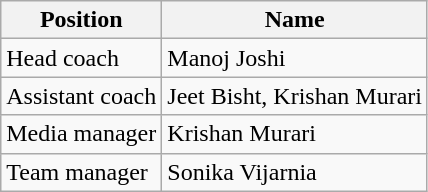<table class="wikitable">
<tr>
<th>Position</th>
<th>Name</th>
</tr>
<tr>
<td>Head coach</td>
<td> Manoj Joshi</td>
</tr>
<tr>
<td>Assistant coach</td>
<td> Jeet Bisht, Krishan Murari</td>
</tr>
<tr>
<td>Media manager</td>
<td> Krishan Murari</td>
</tr>
<tr>
<td>Team manager</td>
<td> Sonika Vijarnia</td>
</tr>
</table>
